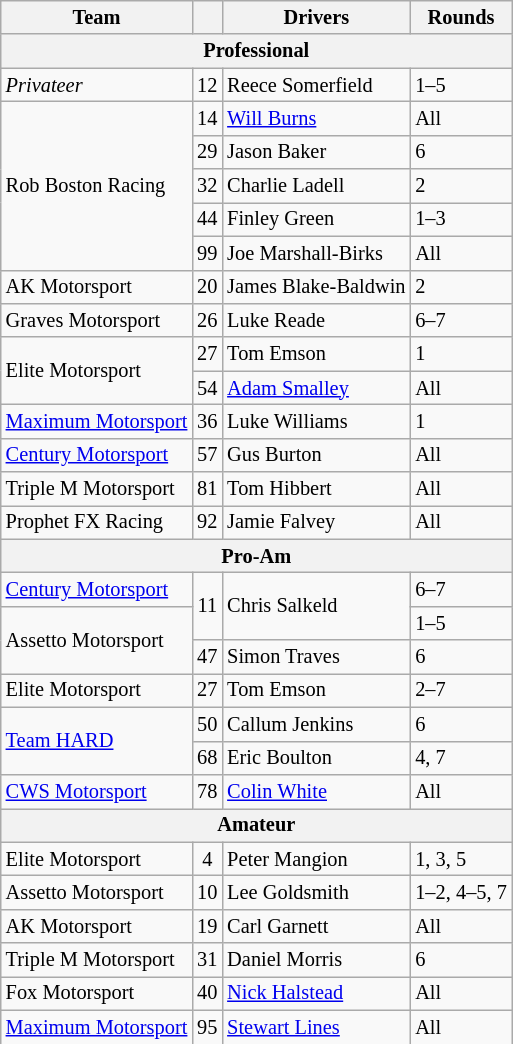<table class="wikitable" style="font-size: 85%;">
<tr>
<th>Team</th>
<th></th>
<th>Drivers</th>
<th>Rounds</th>
</tr>
<tr>
<th colspan=4>Professional</th>
</tr>
<tr>
<td><em>Privateer</em></td>
<td align=center>12</td>
<td>Reece Somerfield</td>
<td>1–5</td>
</tr>
<tr>
<td rowspan=5>Rob Boston Racing</td>
<td align=center>14</td>
<td><a href='#'>Will Burns</a></td>
<td>All</td>
</tr>
<tr>
<td align=center>29</td>
<td>Jason Baker</td>
<td>6</td>
</tr>
<tr>
<td align=center>32</td>
<td>Charlie Ladell</td>
<td>2</td>
</tr>
<tr>
<td align=center>44</td>
<td>Finley Green</td>
<td>1–3</td>
</tr>
<tr>
<td align=center>99</td>
<td>Joe Marshall-Birks</td>
<td>All</td>
</tr>
<tr>
<td>AK Motorsport</td>
<td align=center>20</td>
<td>James Blake-Baldwin</td>
<td>2</td>
</tr>
<tr>
<td>Graves Motorsport</td>
<td align=center>26</td>
<td>Luke Reade</td>
<td>6–7</td>
</tr>
<tr>
<td rowspan=2>Elite Motorsport</td>
<td align=center>27</td>
<td>Tom Emson</td>
<td>1</td>
</tr>
<tr>
<td align=center>54</td>
<td><a href='#'>Adam Smalley</a></td>
<td>All</td>
</tr>
<tr>
<td><a href='#'>Maximum Motorsport</a></td>
<td align=center>36</td>
<td>Luke Williams</td>
<td>1</td>
</tr>
<tr>
<td><a href='#'>Century Motorsport</a></td>
<td align=center>57</td>
<td>Gus Burton</td>
<td>All</td>
</tr>
<tr>
<td>Triple M Motorsport</td>
<td align=center>81</td>
<td>Tom Hibbert</td>
<td>All</td>
</tr>
<tr>
<td>Prophet FX Racing</td>
<td align=center>92</td>
<td>Jamie Falvey</td>
<td>All</td>
</tr>
<tr>
<th colspan=4>Pro-Am</th>
</tr>
<tr>
<td><a href='#'>Century Motorsport</a></td>
<td rowspan=2 align=center>11</td>
<td rowspan=2>Chris Salkeld</td>
<td>6–7</td>
</tr>
<tr>
<td rowspan=2>Assetto Motorsport</td>
<td>1–5</td>
</tr>
<tr>
<td align=center>47</td>
<td>Simon Traves</td>
<td>6</td>
</tr>
<tr>
<td>Elite Motorsport</td>
<td align=center>27</td>
<td>Tom Emson</td>
<td>2–7</td>
</tr>
<tr>
<td rowspan=2><a href='#'>Team HARD</a></td>
<td align=center>50</td>
<td>Callum Jenkins</td>
<td>6</td>
</tr>
<tr>
<td align=center>68</td>
<td>Eric Boulton</td>
<td>4, 7</td>
</tr>
<tr>
<td><a href='#'>CWS Motorsport</a></td>
<td align=center>78</td>
<td><a href='#'>Colin White</a></td>
<td>All</td>
</tr>
<tr>
<th colspan=4>Amateur</th>
</tr>
<tr>
<td>Elite Motorsport</td>
<td align=center>4</td>
<td>Peter Mangion</td>
<td>1, 3, 5</td>
</tr>
<tr>
<td>Assetto Motorsport</td>
<td align=center>10</td>
<td>Lee Goldsmith</td>
<td>1–2, 4–5, 7</td>
</tr>
<tr>
<td>AK Motorsport</td>
<td align=center>19</td>
<td>Carl Garnett</td>
<td>All</td>
</tr>
<tr>
<td>Triple M Motorsport</td>
<td align=center>31</td>
<td>Daniel Morris</td>
<td>6</td>
</tr>
<tr>
<td>Fox Motorsport</td>
<td align=center>40</td>
<td><a href='#'>Nick Halstead</a></td>
<td>All</td>
</tr>
<tr>
<td><a href='#'>Maximum Motorsport</a></td>
<td align=center>95</td>
<td><a href='#'>Stewart Lines</a></td>
<td>All</td>
</tr>
<tr>
</tr>
</table>
